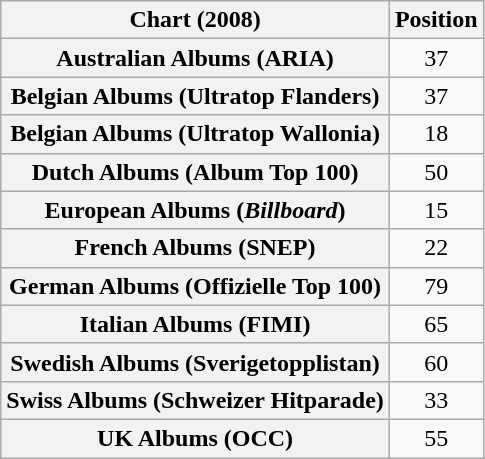<table class="wikitable sortable plainrowheaders" style="text-align:center">
<tr>
<th>Chart (2008)</th>
<th>Position</th>
</tr>
<tr>
<th scope="row">Australian Albums (ARIA)</th>
<td>37</td>
</tr>
<tr>
<th scope="row">Belgian Albums (Ultratop Flanders)</th>
<td>37</td>
</tr>
<tr>
<th scope="row">Belgian Albums (Ultratop Wallonia)</th>
<td>18</td>
</tr>
<tr>
<th scope="row">Dutch Albums (Album Top 100)</th>
<td>50</td>
</tr>
<tr>
<th scope="row">European Albums (<em>Billboard</em>)</th>
<td>15</td>
</tr>
<tr>
<th scope="row">French Albums (SNEP)</th>
<td>22</td>
</tr>
<tr>
<th scope="row">German Albums (Offizielle Top 100)</th>
<td>79</td>
</tr>
<tr>
<th scope="row">Italian Albums (FIMI)</th>
<td>65</td>
</tr>
<tr>
<th scope="row">Swedish Albums (Sverigetopplistan)</th>
<td>60</td>
</tr>
<tr>
<th scope="row">Swiss Albums (Schweizer Hitparade)</th>
<td>33</td>
</tr>
<tr>
<th scope="row">UK Albums (OCC)</th>
<td>55</td>
</tr>
</table>
